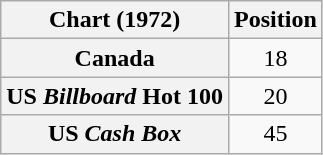<table class="wikitable sortable plainrowheaders">
<tr>
<th scope="col">Chart (1972)</th>
<th scope="col">Position</th>
</tr>
<tr>
<th scope="row">Canada</th>
<td style="text-align:center;">18</td>
</tr>
<tr>
<th scope="row">US <em>Billboard</em> Hot 100</th>
<td style="text-align:center;">20</td>
</tr>
<tr>
<th scope="row">US <em>Cash Box</em></th>
<td style="text-align:center;">45</td>
</tr>
</table>
